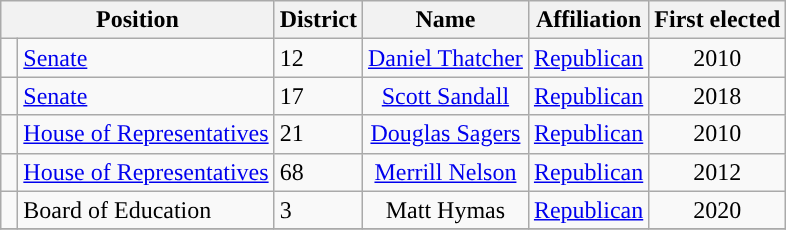<table class="wikitable">
<tr>
<th colspan="2" style="text-align:center; vertical-align:bottom;">Position</th>
<th>District</th>
<th style="text-align:center;">Name</th>
<th valign="bottom">Affiliation</th>
<th style="vertical-align:bottom; text-align:center;">First elected</th>
</tr>
<tr>
<td style="background-color:"> </td>
<td><a href='#'>Senate</a></td>
<td>12</td>
<td style="text-align:center;"><a href='#'>Daniel Thatcher</a></td>
<td style="text-align:center;"><a href='#'>Republican</a></td>
<td style="text-align:center;">2010</td>
</tr>
<tr>
<td style="background-color:"> </td>
<td><a href='#'>Senate</a></td>
<td>17</td>
<td style="text-align:center;"><a href='#'>Scott Sandall</a></td>
<td style="text-align:center;"><a href='#'>Republican</a></td>
<td style="text-align:center;">2018</td>
</tr>
<tr>
<td style="background-color:"> </td>
<td><a href='#'>House of Representatives</a></td>
<td>21</td>
<td style="text-align:center;"><a href='#'>Douglas Sagers</a></td>
<td style="text-align:center;"><a href='#'>Republican</a></td>
<td style="text-align:center;">2010</td>
</tr>
<tr>
<td style="background-color:"> </td>
<td><a href='#'>House of Representatives</a></td>
<td>68</td>
<td style="text-align:center;"><a href='#'>Merrill Nelson</a></td>
<td style="text-align:center;"><a href='#'>Republican</a></td>
<td style="text-align:center;">2012</td>
</tr>
<tr>
<td style="background-color:"> </td>
<td>Board of Education</td>
<td>3</td>
<td style="text-align:center;">Matt Hymas</td>
<td style="text-align:center;"><a href='#'>Republican</a></td>
<td style="text-align:center;">2020</td>
</tr>
<tr>
</tr>
</table>
